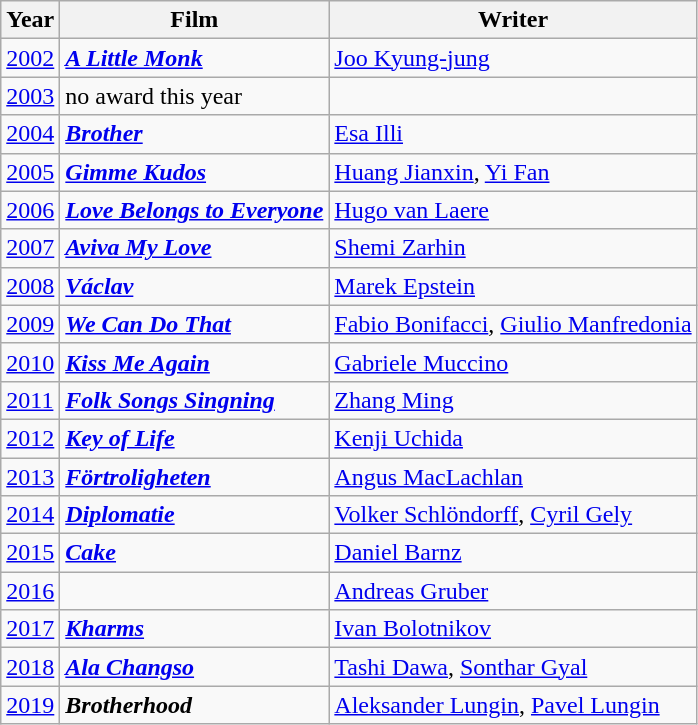<table class="wikitable">
<tr>
<th>Year</th>
<th>Film</th>
<th>Writer</th>
</tr>
<tr>
<td><a href='#'>2002</a></td>
<td><strong><em><a href='#'>A Little Monk</a></em></strong></td>
<td> <a href='#'>Joo Kyung-jung</a></td>
</tr>
<tr>
<td><a href='#'>2003</a></td>
<td>no award this year</td>
<td></td>
</tr>
<tr>
<td><a href='#'>2004</a></td>
<td><strong><em><a href='#'>Brother</a></em></strong></td>
<td> <a href='#'>Esa Illi</a></td>
</tr>
<tr>
<td><a href='#'>2005</a></td>
<td><strong><em><a href='#'>Gimme Kudos</a></em></strong></td>
<td> <a href='#'>Huang Jianxin</a>, <a href='#'>Yi Fan</a></td>
</tr>
<tr>
<td><a href='#'>2006</a></td>
<td><strong><em><a href='#'>Love Belongs to Everyone</a></em></strong></td>
<td> <a href='#'>Hugo van Laere</a></td>
</tr>
<tr>
<td><a href='#'>2007</a></td>
<td><strong><em><a href='#'>Aviva My Love</a></em></strong></td>
<td> <a href='#'>Shemi Zarhin</a></td>
</tr>
<tr>
<td><a href='#'>2008</a></td>
<td><strong><em><a href='#'>Václav</a></em></strong></td>
<td> <a href='#'>Marek Epstein</a></td>
</tr>
<tr>
<td><a href='#'>2009</a></td>
<td><strong><em><a href='#'>We Can Do That</a></em></strong></td>
<td> <a href='#'>Fabio Bonifacci</a>, <a href='#'>Giulio Manfredonia</a></td>
</tr>
<tr>
<td><a href='#'>2010</a></td>
<td><strong><em><a href='#'>Kiss Me Again</a></em></strong></td>
<td> <a href='#'>Gabriele Muccino</a></td>
</tr>
<tr>
<td><a href='#'>2011</a></td>
<td><strong><em><a href='#'>Folk Songs Singning</a></em></strong></td>
<td> <a href='#'>Zhang Ming</a></td>
</tr>
<tr>
<td><a href='#'>2012</a></td>
<td><strong><em><a href='#'>Key of Life</a></em></strong></td>
<td> <a href='#'>Kenji Uchida</a></td>
</tr>
<tr>
<td><a href='#'>2013</a></td>
<td><strong><em><a href='#'>Förtroligheten</a></em></strong></td>
<td> <a href='#'>Angus MacLachlan</a></td>
</tr>
<tr>
<td><a href='#'>2014</a></td>
<td><strong><em><a href='#'>Diplomatie</a></em></strong></td>
<td>  <a href='#'>Volker Schlöndorff</a>, <a href='#'>Cyril Gely</a></td>
</tr>
<tr>
<td><a href='#'>2015</a></td>
<td><strong><em><a href='#'>Cake</a></em></strong></td>
<td> <a href='#'>Daniel Barnz</a></td>
</tr>
<tr>
<td><a href='#'>2016</a></td>
<td><strong><em></em></strong></td>
<td> <a href='#'>Andreas Gruber</a></td>
</tr>
<tr>
<td><a href='#'>2017</a></td>
<td><strong><em><a href='#'>Kharms</a></em></strong></td>
<td> <a href='#'>Ivan Bolotnikov</a></td>
</tr>
<tr>
<td><a href='#'>2018</a></td>
<td><strong><em><a href='#'>Ala Changso</a></em></strong></td>
<td> <a href='#'>Tashi Dawa</a>, <a href='#'>Sonthar Gyal</a></td>
</tr>
<tr>
<td><a href='#'>2019</a></td>
<td><strong><em>Brotherhood</em></strong></td>
<td> <a href='#'>Aleksander Lungin</a>, <a href='#'>Pavel Lungin</a></td>
</tr>
</table>
